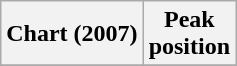<table class="wikitable">
<tr>
<th>Chart (2007)</th>
<th>Peak<br>position</th>
</tr>
<tr>
</tr>
</table>
